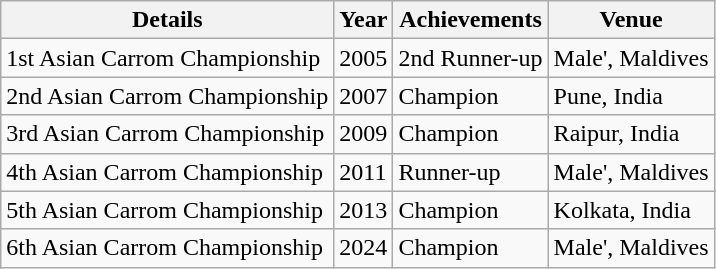<table class="wikitable">
<tr>
<th>Details</th>
<th>Year</th>
<th>Achievements</th>
<th>Venue</th>
</tr>
<tr>
<td>1st Asian Carrom Championship</td>
<td>2005</td>
<td>2nd Runner-up</td>
<td>Male', Maldives</td>
</tr>
<tr>
<td>2nd Asian Carrom Championship</td>
<td>2007</td>
<td>Champion</td>
<td>Pune, India</td>
</tr>
<tr>
<td>3rd Asian Carrom Championship</td>
<td>2009</td>
<td>Champion</td>
<td>Raipur, India</td>
</tr>
<tr>
<td>4th Asian Carrom Championship</td>
<td>2011</td>
<td>Runner-up</td>
<td>Male', Maldives</td>
</tr>
<tr>
<td>5th Asian Carrom Championship</td>
<td>2013</td>
<td>Champion</td>
<td>Kolkata, India</td>
</tr>
<tr>
<td>6th Asian Carrom Championship</td>
<td>2024</td>
<td>Champion</td>
<td>Male', Maldives</td>
</tr>
</table>
